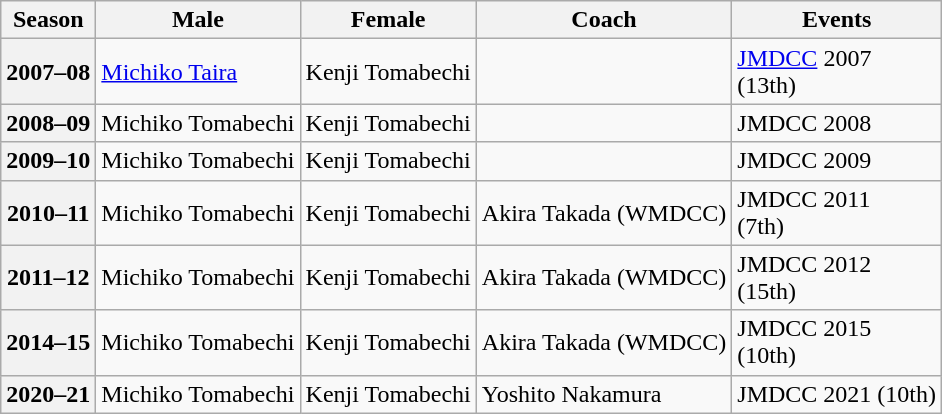<table class="wikitable">
<tr>
<th scope="col">Season</th>
<th scope="col">Male</th>
<th scope="col">Female</th>
<th scope="col">Coach</th>
<th scope="col">Events</th>
</tr>
<tr>
<th scope="row">2007–08</th>
<td><a href='#'>Michiko Taira</a></td>
<td>Kenji Tomabechi</td>
<td></td>
<td><a href='#'>JMDCC</a> 2007 <br> (13th)</td>
</tr>
<tr>
<th scope="row">2008–09</th>
<td>Michiko Tomabechi</td>
<td>Kenji Tomabechi</td>
<td></td>
<td>JMDCC 2008 </td>
</tr>
<tr>
<th scope="row">2009–10</th>
<td>Michiko Tomabechi</td>
<td>Kenji Tomabechi</td>
<td></td>
<td>JMDCC 2009 </td>
</tr>
<tr>
<th scope="row">2010–11</th>
<td>Michiko Tomabechi</td>
<td>Kenji Tomabechi</td>
<td>Akira Takada (WMDCC)</td>
<td>JMDCC 2011 <br> (7th)</td>
</tr>
<tr>
<th scope="row">2011–12</th>
<td>Michiko Tomabechi</td>
<td>Kenji Tomabechi</td>
<td>Akira Takada (WMDCC)</td>
<td>JMDCC 2012 <br> (15th)</td>
</tr>
<tr>
<th scope="row">2014–15</th>
<td>Michiko Tomabechi</td>
<td>Kenji Tomabechi</td>
<td>Akira Takada (WMDCC)</td>
<td>JMDCC 2015 <br> (10th)</td>
</tr>
<tr>
<th scope="row">2020–21</th>
<td>Michiko Tomabechi</td>
<td>Kenji Tomabechi</td>
<td>Yoshito Nakamura</td>
<td>JMDCC 2021 (10th)</td>
</tr>
</table>
